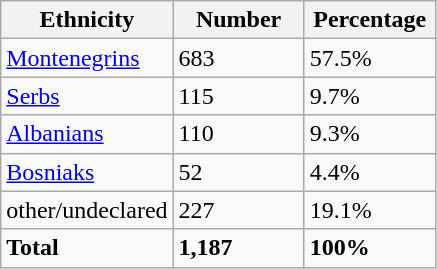<table class="wikitable">
<tr>
<th width="100px">Ethnicity</th>
<th width="80px">Number</th>
<th width="80px">Percentage</th>
</tr>
<tr>
<td><a href='#'>Montenegrins</a></td>
<td>683</td>
<td>57.5%</td>
</tr>
<tr>
<td><a href='#'>Serbs</a></td>
<td>115</td>
<td>9.7%</td>
</tr>
<tr>
<td><a href='#'>Albanians</a></td>
<td>110</td>
<td>9.3%</td>
</tr>
<tr>
<td><a href='#'>Bosniaks</a></td>
<td>52</td>
<td>4.4%</td>
</tr>
<tr>
<td>other/undeclared</td>
<td>227</td>
<td>19.1%</td>
</tr>
<tr>
<td><strong>Total</strong></td>
<td><strong>1,187</strong></td>
<td><strong>100%</strong></td>
</tr>
</table>
